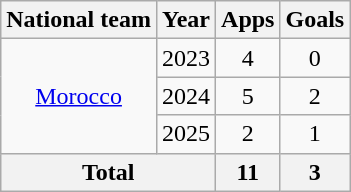<table class=wikitable style=text-align:center>
<tr>
<th>National team</th>
<th>Year</th>
<th>Apps</th>
<th>Goals</th>
</tr>
<tr>
<td rowspan="3"><a href='#'>Morocco</a></td>
<td>2023</td>
<td>4</td>
<td>0</td>
</tr>
<tr>
<td>2024</td>
<td>5</td>
<td>2</td>
</tr>
<tr>
<td>2025</td>
<td>2</td>
<td>1</td>
</tr>
<tr>
<th colspan=2>Total</th>
<th>11</th>
<th>3</th>
</tr>
</table>
